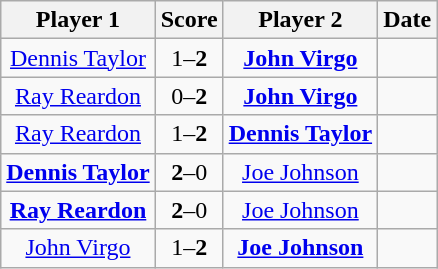<table class="wikitable" style="text-align: center">
<tr>
<th>Player 1</th>
<th>Score</th>
<th>Player 2</th>
<th>Date</th>
</tr>
<tr>
<td> <a href='#'>Dennis Taylor</a></td>
<td>1–<strong>2</strong></td>
<td> <strong><a href='#'>John Virgo</a></strong></td>
<td></td>
</tr>
<tr>
<td> <a href='#'>Ray Reardon</a></td>
<td>0–<strong>2</strong></td>
<td> <strong><a href='#'>John Virgo</a></strong></td>
<td></td>
</tr>
<tr>
<td> <a href='#'>Ray Reardon</a></td>
<td>1–<strong>2</strong></td>
<td> <strong><a href='#'>Dennis Taylor</a></strong></td>
<td></td>
</tr>
<tr>
<td> <strong><a href='#'>Dennis Taylor</a></strong></td>
<td><strong>2</strong>–0</td>
<td> <a href='#'>Joe Johnson</a></td>
<td></td>
</tr>
<tr>
<td> <strong><a href='#'>Ray Reardon</a></strong></td>
<td><strong>2</strong>–0</td>
<td> <a href='#'>Joe Johnson</a></td>
<td></td>
</tr>
<tr>
<td> <a href='#'>John Virgo</a></td>
<td>1–<strong>2</strong></td>
<td> <strong><a href='#'>Joe Johnson</a></strong></td>
<td></td>
</tr>
</table>
